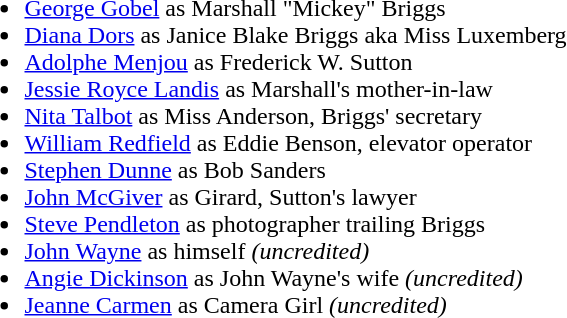<table width="67%">
<tr>
<td width="50%" valign="top"><br><ul><li><a href='#'>George Gobel</a> as Marshall "Mickey" Briggs</li><li><a href='#'>Diana Dors</a> as Janice Blake Briggs aka Miss Luxemberg</li><li><a href='#'>Adolphe Menjou</a> as Frederick W. Sutton</li><li><a href='#'>Jessie Royce Landis</a> as Marshall's mother-in-law</li><li><a href='#'>Nita Talbot</a> as Miss Anderson, Briggs' secretary</li><li><a href='#'>William Redfield</a> as Eddie Benson, elevator operator</li><li><a href='#'>Stephen Dunne</a> as Bob Sanders</li><li><a href='#'>John McGiver</a> as Girard, Sutton's lawyer</li><li><a href='#'>Steve Pendleton</a> as photographer trailing Briggs</li><li><a href='#'>John Wayne</a> as himself <em>(uncredited)</em></li><li><a href='#'>Angie Dickinson</a> as John Wayne's wife <em>(uncredited)</em></li><li><a href='#'>Jeanne Carmen</a> as Camera Girl <em>(uncredited)</em></li></ul></td>
<td width="20%" valign="top"><br></td>
</tr>
</table>
